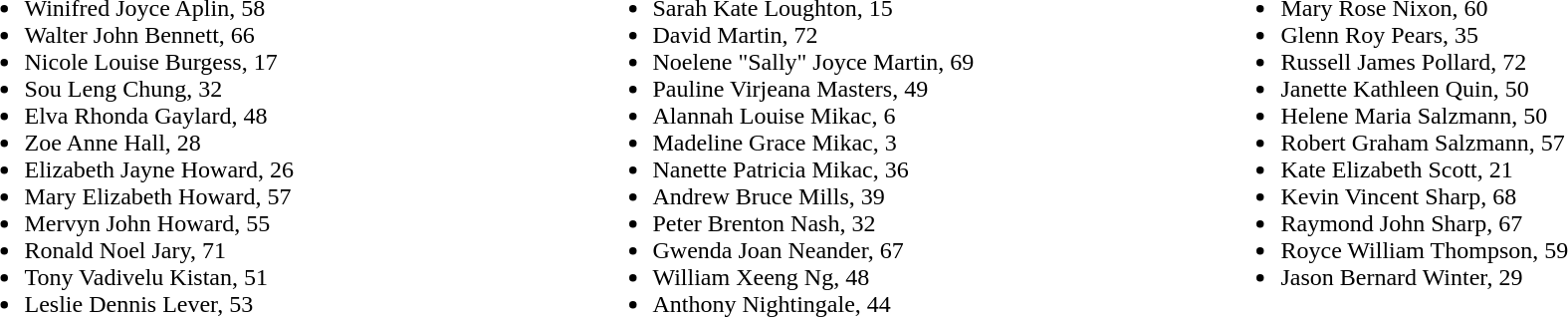<table style="width: 100%;">
<tr>
<td width="33%" align="left" valign="top"><br><ul><li>Winifred Joyce Aplin, 58</li><li>Walter John Bennett, 66</li><li>Nicole Louise Burgess, 17</li><li>Sou Leng Chung, 32</li><li>Elva Rhonda Gaylard, 48</li><li>Zoe Anne Hall, 28</li><li>Elizabeth Jayne Howard, 26</li><li>Mary Elizabeth Howard, 57</li><li>Mervyn John Howard, 55</li><li>Ronald Noel Jary, 71</li><li>Tony Vadivelu Kistan, 51</li><li>Leslie Dennis Lever, 53</li></ul></td>
<td width="33%" align="left" valign="top"><br><ul><li>Sarah Kate Loughton, 15</li><li>David Martin, 72</li><li>Noelene "Sally" Joyce Martin, 69</li><li>Pauline Virjeana Masters, 49</li><li>Alannah Louise Mikac, 6</li><li>Madeline Grace Mikac, 3</li><li>Nanette Patricia Mikac, 36</li><li>Andrew Bruce Mills, 39</li><li>Peter Brenton Nash, 32</li><li>Gwenda Joan Neander, 67</li><li>William Xeeng Ng, 48</li><li>Anthony Nightingale, 44</li></ul></td>
<td width="33%" align="left" valign="top"><br><ul><li>Mary Rose Nixon, 60</li><li>Glenn Roy Pears, 35</li><li>Russell James Pollard, 72</li><li>Janette Kathleen Quin, 50</li><li>Helene Maria Salzmann, 50</li><li>Robert Graham Salzmann, 57</li><li>Kate Elizabeth Scott, 21</li><li>Kevin Vincent Sharp, 68</li><li>Raymond John Sharp, 67</li><li>Royce William Thompson, 59</li><li>Jason Bernard Winter, 29</li></ul></td>
</tr>
</table>
